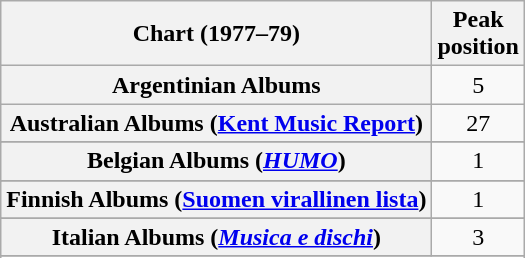<table class="wikitable sortable plainrowheaders" style="text-align:center;">
<tr>
<th scope="col">Chart (1977–79)</th>
<th scope="col">Peak<br>position</th>
</tr>
<tr>
<th scope="row">Argentinian Albums</th>
<td align="center">5</td>
</tr>
<tr>
<th scope="row">Australian Albums (<a href='#'>Kent Music Report</a>)</th>
<td align="center">27</td>
</tr>
<tr>
</tr>
<tr>
<th scope="row">Belgian Albums (<em><a href='#'>HUMO</a></em>)</th>
<td align="center">1</td>
</tr>
<tr>
</tr>
<tr>
<th scope="row">Finnish Albums (<a href='#'>Suomen virallinen lista</a>)</th>
<td align="center">1</td>
</tr>
<tr>
</tr>
<tr>
<th scope="row">Italian Albums (<em><a href='#'>Musica e dischi</a></em>)</th>
<td>3</td>
</tr>
<tr>
</tr>
<tr>
</tr>
<tr>
</tr>
<tr>
</tr>
</table>
